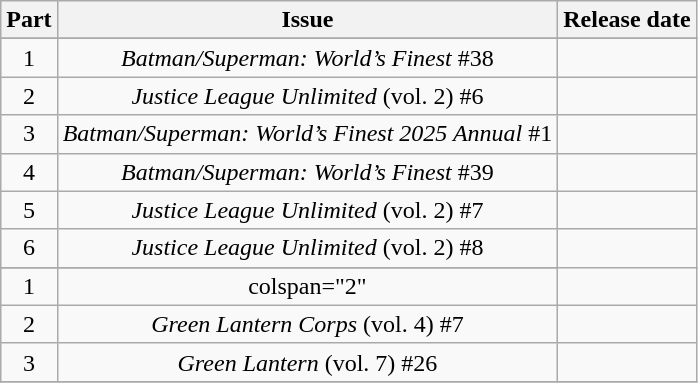<table class="wikitable sortable" style="text-align:center; font-weight:normal;">
<tr>
<th scope="col">Part</th>
<th scope="col">Issue</th>
<th scope="col">Release date</th>
</tr>
<tr>
</tr>
<tr>
<td>1</td>
<td><em>Batman/Superman: World’s Finest</em> #38</td>
<td></td>
</tr>
<tr>
<td>2</td>
<td><em>Justice League Unlimited</em> (vol. 2) #6</td>
<td></td>
</tr>
<tr>
<td>3</td>
<td><em>Batman/Superman: World’s Finest 2025 Annual</em> #1</td>
<td></td>
</tr>
<tr>
<td>4</td>
<td><em>Batman/Superman: World’s Finest</em> #39</td>
<td></td>
</tr>
<tr>
<td>5</td>
<td><em>Justice League Unlimited</em> (vol. 2) #7</td>
<td></td>
</tr>
<tr>
<td>6</td>
<td><em>Justice League Unlimited</em> (vol. 2) #8</td>
<td></td>
</tr>
<tr>
</tr>
<tr>
<td>1</td>
<td>colspan="2" </td>
</tr>
<tr>
<td>2</td>
<td><em>Green Lantern Corps</em> (vol. 4) #7</td>
<td></td>
</tr>
<tr>
<td>3</td>
<td><em>Green Lantern</em> (vol. 7) #26</td>
<td></td>
</tr>
<tr>
</tr>
</table>
